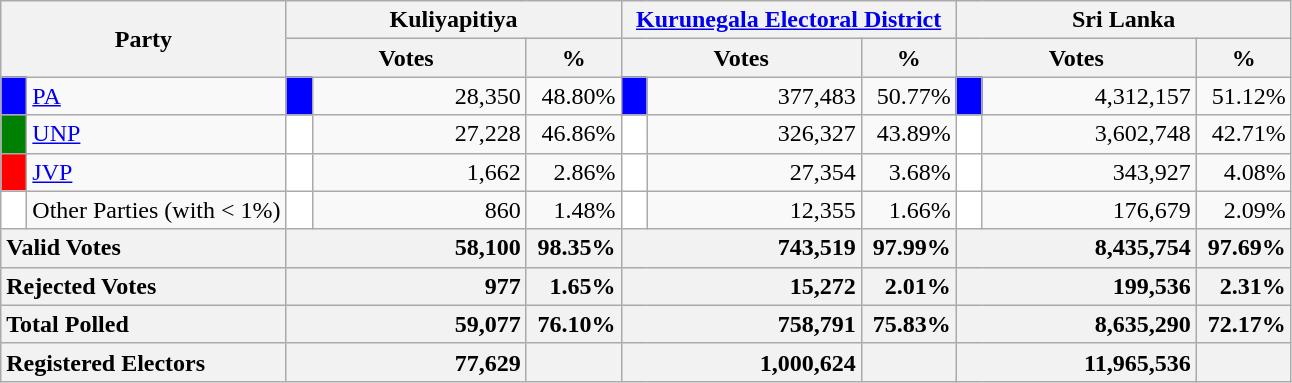<table class="wikitable">
<tr>
<th colspan="2" width="144px"rowspan="2">Party</th>
<th colspan="3" width="216px">Kuliyapitiya</th>
<th colspan="3" width="216px"><a href='#'>Kurunegala Electoral District</a></th>
<th colspan="3" width="216px">Sri Lanka</th>
</tr>
<tr>
<th colspan="2" width="144px">Votes</th>
<th>%</th>
<th colspan="2" width="144px">Votes</th>
<th>%</th>
<th colspan="2" width="144px">Votes</th>
<th>%</th>
</tr>
<tr>
<td style="background-color:blue;" width="10px"></td>
<td style="text-align:left;"><a href='#'>PA</a></td>
<td style="background-color:blue;" width="10px"></td>
<td style="text-align:right;">28,350</td>
<td style="text-align:right;">48.80%</td>
<td style="background-color:blue;" width="10px"></td>
<td style="text-align:right;">377,483</td>
<td style="text-align:right;">50.77%</td>
<td style="background-color:blue;" width="10px"></td>
<td style="text-align:right;">4,312,157</td>
<td style="text-align:right;">51.12%</td>
</tr>
<tr>
<td style="background-color:green;" width="10px"></td>
<td style="text-align:left;"><a href='#'>UNP</a></td>
<td style="background-color:white;" width="10px"></td>
<td style="text-align:right;">27,228</td>
<td style="text-align:right;">46.86%</td>
<td style="background-color:white;" width="10px"></td>
<td style="text-align:right;">326,327</td>
<td style="text-align:right;">43.89%</td>
<td style="background-color:white;" width="10px"></td>
<td style="text-align:right;">3,602,748</td>
<td style="text-align:right;">42.71%</td>
</tr>
<tr>
<td style="background-color:red;" width="10px"></td>
<td style="text-align:left;"><a href='#'>JVP</a></td>
<td style="background-color:white;" width="10px"></td>
<td style="text-align:right;">1,662</td>
<td style="text-align:right;">2.86%</td>
<td style="background-color:white;" width="10px"></td>
<td style="text-align:right;">27,354</td>
<td style="text-align:right;">3.68%</td>
<td style="background-color:white;" width="10px"></td>
<td style="text-align:right;">343,927</td>
<td style="text-align:right;">4.08%</td>
</tr>
<tr>
<td style="background-color:white;" width="10px"></td>
<td style="text-align:left;">Other Parties (with < 1%)</td>
<td style="background-color:white;" width="10px"></td>
<td style="text-align:right;">860</td>
<td style="text-align:right;">1.48%</td>
<td style="background-color:white;" width="10px"></td>
<td style="text-align:right;">12,355</td>
<td style="text-align:right;">1.66%</td>
<td style="background-color:white;" width="10px"></td>
<td style="text-align:right;">176,679</td>
<td style="text-align:right;">2.09%</td>
</tr>
<tr>
<th colspan="2" width="144px"style="text-align:left;">Valid Votes</th>
<th style="text-align:right;"colspan="2" width="144px">58,100</th>
<th style="text-align:right;">98.35%</th>
<th style="text-align:right;"colspan="2" width="144px">743,519</th>
<th style="text-align:right;">97.99%</th>
<th style="text-align:right;"colspan="2" width="144px">8,435,754</th>
<th style="text-align:right;">97.69%</th>
</tr>
<tr>
<th colspan="2" width="144px"style="text-align:left;">Rejected Votes</th>
<th style="text-align:right;"colspan="2" width="144px">977</th>
<th style="text-align:right;">1.65%</th>
<th style="text-align:right;"colspan="2" width="144px">15,272</th>
<th style="text-align:right;">2.01%</th>
<th style="text-align:right;"colspan="2" width="144px">199,536</th>
<th style="text-align:right;">2.31%</th>
</tr>
<tr>
<th colspan="2" width="144px"style="text-align:left;">Total Polled</th>
<th style="text-align:right;"colspan="2" width="144px">59,077</th>
<th style="text-align:right;">76.10%</th>
<th style="text-align:right;"colspan="2" width="144px">758,791</th>
<th style="text-align:right;">75.83%</th>
<th style="text-align:right;"colspan="2" width="144px">8,635,290</th>
<th style="text-align:right;">72.17%</th>
</tr>
<tr>
<th colspan="2" width="144px"style="text-align:left;">Registered Electors</th>
<th style="text-align:right;"colspan="2" width="144px">77,629</th>
<th></th>
<th style="text-align:right;"colspan="2" width="144px">1,000,624</th>
<th></th>
<th style="text-align:right;"colspan="2" width="144px">11,965,536</th>
<th></th>
</tr>
</table>
